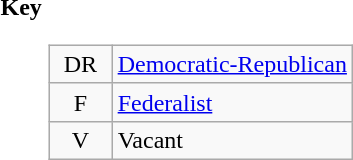<table>
<tr valign=top>
<th>Key</th>
<td><br><table class=wikitable>
<tr>
<td align=center width=35px >DR</td>
<td><a href='#'>Democratic-Republican</a></td>
</tr>
<tr>
<td align=center width=35px >F</td>
<td><a href='#'>Federalist</a></td>
</tr>
<tr>
<td align=center width=35px >V</td>
<td>Vacant</td>
</tr>
</table>
</td>
</tr>
</table>
